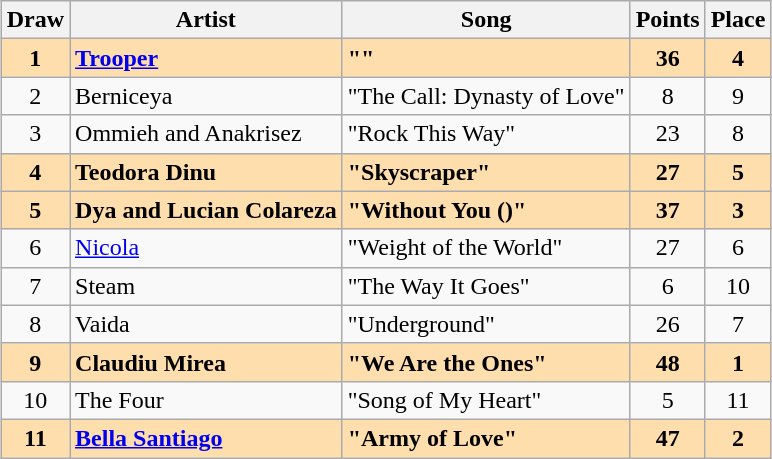<table class="sortable wikitable" style="margin: 1em auto 1em auto; text-align:center;">
<tr>
<th>Draw</th>
<th>Artist</th>
<th>Song</th>
<th>Points</th>
<th>Place</th>
</tr>
<tr style="font-weight:bold; background:navajowhite;">
<td>1</td>
<td align="left"><a href='#'>Trooper</a></td>
<td align="left">""</td>
<td>36</td>
<td>4</td>
</tr>
<tr>
<td>2</td>
<td align="left">Berniceya</td>
<td align="left">"The Call: Dynasty of Love"</td>
<td>8</td>
<td>9</td>
</tr>
<tr>
<td>3</td>
<td align="left">Ommieh and Anakrisez</td>
<td align="left">"Rock This Way"</td>
<td>23</td>
<td>8</td>
</tr>
<tr style="font-weight:bold; background:navajowhite;">
<td>4</td>
<td align="left">Teodora Dinu</td>
<td align="left">"Skyscraper"</td>
<td>27</td>
<td>5</td>
</tr>
<tr style="font-weight:bold; background:navajowhite;">
<td>5</td>
<td align="left">Dya and Lucian Colareza</td>
<td align="left">"Without You ()"</td>
<td>37</td>
<td>3</td>
</tr>
<tr>
<td>6</td>
<td align="left"><a href='#'>Nicola</a></td>
<td align="left">"Weight of the World"</td>
<td>27</td>
<td>6</td>
</tr>
<tr>
<td>7</td>
<td align="left">Steam</td>
<td align="left">"The Way It Goes"</td>
<td>6</td>
<td>10</td>
</tr>
<tr>
<td>8</td>
<td align="left">Vaida</td>
<td align="left">"Underground"</td>
<td>26</td>
<td>7</td>
</tr>
<tr style="font-weight:bold; background:navajowhite;">
<td>9</td>
<td align="left">Claudiu Mirea</td>
<td align="left">"We Are the Ones"</td>
<td>48</td>
<td>1</td>
</tr>
<tr>
<td>10</td>
<td align="left" data-sort-value="Four, The">The Four</td>
<td align="left">"Song of My Heart"</td>
<td>5</td>
<td>11</td>
</tr>
<tr style="font-weight:bold; background:navajowhite;">
<td>11</td>
<td align="left"><a href='#'>Bella Santiago</a></td>
<td align="left">"Army of Love"</td>
<td>47</td>
<td>2</td>
</tr>
</table>
